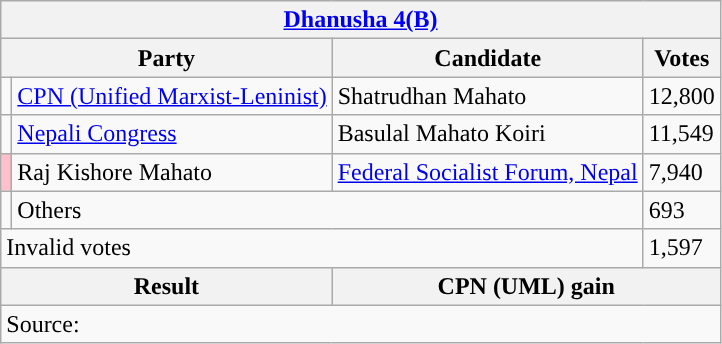<table class="wikitable">
<tr>
<th colspan="4"><a href='#'>Dhanusha 4(B)</a></th>
</tr>
<tr>
<th colspan="2">Party</th>
<th>Candidate</th>
<th>Votes</th>
</tr>
<tr>
<td style="background-color:"></td>
<td><a href='#'>CPN (Unified Marxist-Leninist)</a></td>
<td>Shatrudhan Mahato</td>
<td>12,800</td>
</tr>
<tr>
<td style="background-color:"></td>
<td><a href='#'>Nepali Congress</a></td>
<td>Basulal Mahato Koiri</td>
<td>11,549</td>
</tr>
<tr>
<td style="background-color:#ffc0cb"></td>
<td>Raj Kishore Mahato</td>
<td><a href='#'>Federal Socialist Forum, Nepal</a></td>
<td>7,940</td>
</tr>
<tr>
<td></td>
<td colspan="2">Others</td>
<td>693</td>
</tr>
<tr>
<td colspan="3">Invalid votes</td>
<td>1,597</td>
</tr>
<tr>
<th colspan="2">Result</th>
<th colspan="2">CPN (UML) gain</th>
</tr>
<tr>
<td colspan="4">Source: </td>
</tr>
</table>
